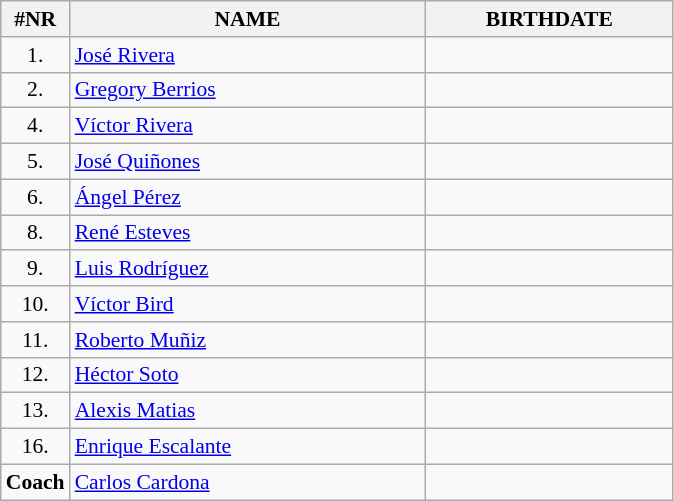<table class="wikitable" style="border-collapse: collapse; font-size: 90%;">
<tr>
<th>#NR</th>
<th align="left" style="width: 16em">NAME</th>
<th align="center" style="width: 11em">BIRTHDATE</th>
</tr>
<tr>
<td align="center">1.</td>
<td><a href='#'>José Rivera</a></td>
<td align="center"></td>
</tr>
<tr>
<td align="center">2.</td>
<td><a href='#'>Gregory Berrios</a></td>
<td align="center"></td>
</tr>
<tr>
<td align="center">4.</td>
<td><a href='#'>Víctor Rivera</a></td>
<td align="center"></td>
</tr>
<tr>
<td align="center">5.</td>
<td><a href='#'>José Quiñones</a></td>
<td align="center"></td>
</tr>
<tr>
<td align="center">6.</td>
<td><a href='#'>Ángel Pérez</a></td>
<td align="center"></td>
</tr>
<tr>
<td align="center">8.</td>
<td><a href='#'>René Esteves</a></td>
<td align="center"></td>
</tr>
<tr>
<td align="center">9.</td>
<td><a href='#'>Luis Rodríguez</a></td>
<td align="center"></td>
</tr>
<tr>
<td align="center">10.</td>
<td><a href='#'>Víctor Bird</a></td>
<td align="center"></td>
</tr>
<tr>
<td align="center">11.</td>
<td><a href='#'>Roberto Muñiz</a></td>
<td align="center"></td>
</tr>
<tr>
<td align="center">12.</td>
<td><a href='#'>Héctor Soto</a></td>
<td align="center"></td>
</tr>
<tr>
<td align="center">13.</td>
<td><a href='#'>Alexis Matias</a></td>
<td align="center"></td>
</tr>
<tr>
<td align="center">16.</td>
<td><a href='#'>Enrique Escalante</a></td>
<td align="center"></td>
</tr>
<tr>
<td align="center"><strong>Coach</strong></td>
<td><a href='#'>Carlos Cardona</a></td>
<td align="center"></td>
</tr>
</table>
